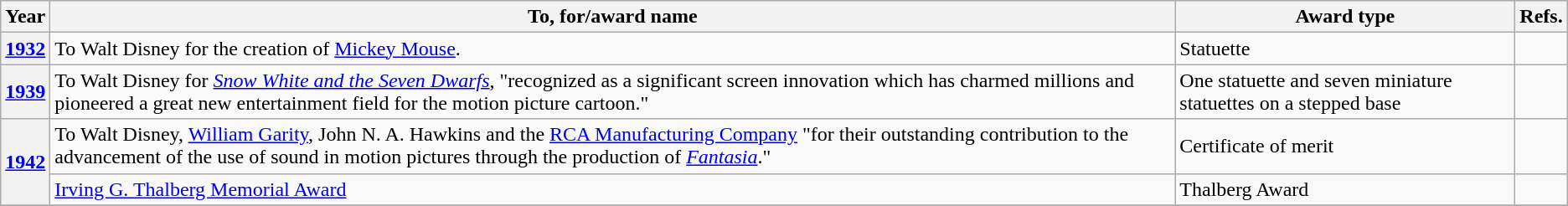<table class="wikitable plainrowheaders sortable">
<tr>
<th scope=col>Year</th>
<th scope=col class="unsortable" style="text-align:center;">To, for/award name</th>
<th scope=col>Award type</th>
<th scope=col class="unsortable" style="text-align:center;">Refs.</th>
</tr>
<tr>
<th scope=row style="text-align:center;"><a href='#'>1932<br></a></th>
<td>To Walt Disney for the creation of <a href='#'>Mickey Mouse</a>.</td>
<td>Statuette</td>
<td></td>
</tr>
<tr>
<th scope=row style="text-align:center;"><a href='#'>1939<br></a></th>
<td>To Walt Disney for <em><a href='#'>Snow White and the Seven Dwarfs</a></em>, "recognized as a significant screen innovation which has charmed millions and pioneered a great new entertainment field for the motion picture cartoon."</td>
<td>One statuette and seven miniature statuettes on a stepped base</td>
<td></td>
</tr>
<tr>
<th scope=rowgroup style="text-align:center;" rowspan=2><a href='#'>1942<br></a></th>
<td>To Walt Disney, <a href='#'>William Garity</a>, John N. A. Hawkins and the <a href='#'>RCA Manufacturing Company</a> "for their outstanding contribution to the advancement of the use of sound in motion pictures through the production of <em><a href='#'>Fantasia</a></em>."</td>
<td>Certificate of merit</td>
<td></td>
</tr>
<tr>
<td><a href='#'>Irving G. Thalberg Memorial Award</a></td>
<td>Thalberg Award</td>
<td></td>
</tr>
<tr>
</tr>
</table>
